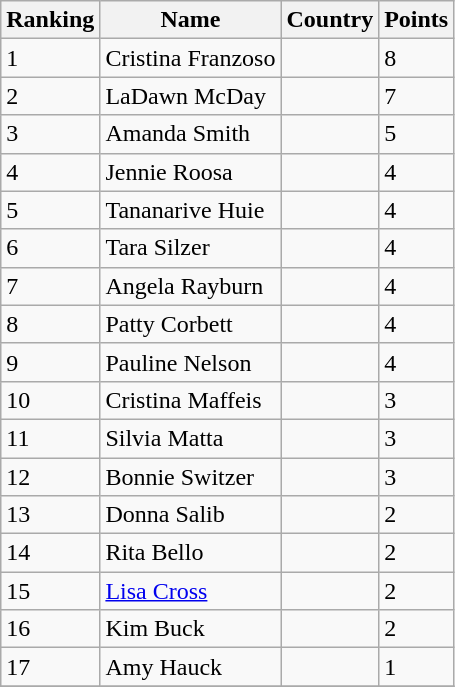<table class="wikitable">
<tr>
<th>Ranking</th>
<th>Name</th>
<th>Country</th>
<th>Points</th>
</tr>
<tr>
<td>1</td>
<td>Cristina Franzoso</td>
<td></td>
<td>8</td>
</tr>
<tr>
<td>2</td>
<td>LaDawn McDay</td>
<td></td>
<td>7</td>
</tr>
<tr>
<td>3</td>
<td>Amanda Smith</td>
<td></td>
<td>5</td>
</tr>
<tr>
<td>4</td>
<td>Jennie Roosa</td>
<td></td>
<td>4</td>
</tr>
<tr>
<td>5</td>
<td>Tananarive Huie</td>
<td></td>
<td>4</td>
</tr>
<tr>
<td>6</td>
<td>Tara Silzer</td>
<td></td>
<td>4</td>
</tr>
<tr>
<td>7</td>
<td>Angela Rayburn</td>
<td></td>
<td>4</td>
</tr>
<tr>
<td>8</td>
<td>Patty Corbett</td>
<td></td>
<td>4</td>
</tr>
<tr>
<td>9</td>
<td>Pauline Nelson</td>
<td></td>
<td>4</td>
</tr>
<tr>
<td>10</td>
<td>Cristina Maffeis</td>
<td></td>
<td>3</td>
</tr>
<tr>
<td>11</td>
<td>Silvia Matta</td>
<td></td>
<td>3</td>
</tr>
<tr>
<td>12</td>
<td>Bonnie Switzer</td>
<td></td>
<td>3</td>
</tr>
<tr>
<td>13</td>
<td>Donna Salib</td>
<td></td>
<td>2</td>
</tr>
<tr>
<td>14</td>
<td>Rita Bello</td>
<td></td>
<td>2</td>
</tr>
<tr>
<td>15</td>
<td><a href='#'>Lisa Cross</a></td>
<td></td>
<td>2</td>
</tr>
<tr>
<td>16</td>
<td>Kim Buck</td>
<td></td>
<td>2</td>
</tr>
<tr>
<td>17</td>
<td>Amy Hauck</td>
<td></td>
<td>1</td>
</tr>
<tr>
</tr>
</table>
